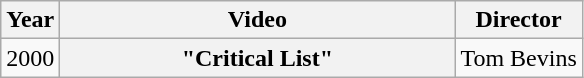<table class="wikitable plainrowheaders">
<tr>
<th>Year</th>
<th style="width:16em;">Video</th>
<th>Director</th>
</tr>
<tr>
<td>2000</td>
<th scope="row">"Critical List"</th>
<td>Tom Bevins</td>
</tr>
</table>
